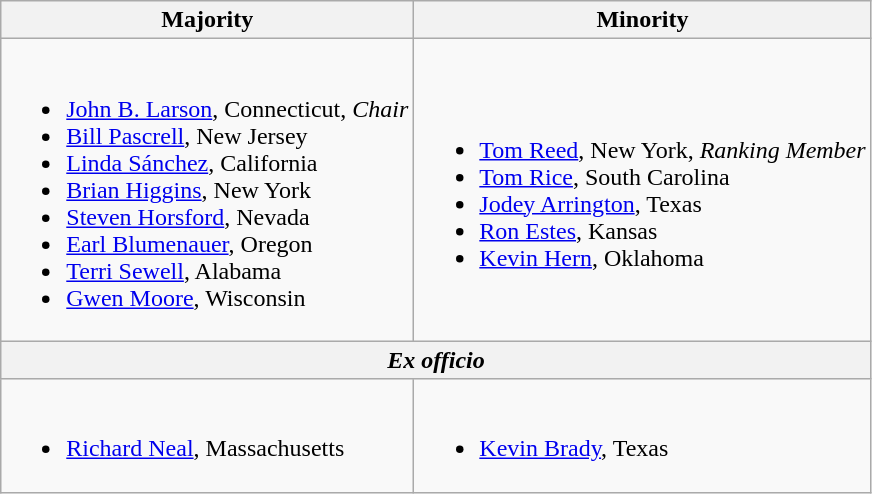<table class=wikitable>
<tr>
<th>Majority</th>
<th>Minority</th>
</tr>
<tr>
<td><br><ul><li><a href='#'>John B. Larson</a>, Connecticut, <em>Chair</em></li><li><a href='#'>Bill Pascrell</a>, New Jersey</li><li><a href='#'>Linda Sánchez</a>, California</li><li><a href='#'>Brian Higgins</a>, New York</li><li><a href='#'>Steven Horsford</a>, Nevada</li><li><a href='#'>Earl Blumenauer</a>, Oregon</li><li><a href='#'>Terri Sewell</a>, Alabama</li><li><a href='#'>Gwen Moore</a>, Wisconsin</li></ul></td>
<td><br><ul><li><a href='#'>Tom Reed</a>, New York, <em>Ranking Member</em></li><li><a href='#'>Tom Rice</a>, South Carolina</li><li><a href='#'>Jodey Arrington</a>, Texas</li><li><a href='#'>Ron Estes</a>, Kansas</li><li><a href='#'>Kevin Hern</a>, Oklahoma</li></ul></td>
</tr>
<tr>
<th colspan=2><em>Ex officio</em></th>
</tr>
<tr>
<td><br><ul><li><a href='#'>Richard Neal</a>, Massachusetts</li></ul></td>
<td><br><ul><li><a href='#'>Kevin Brady</a>, Texas</li></ul></td>
</tr>
</table>
